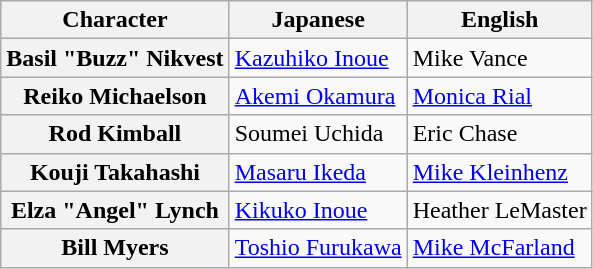<table class="wikitable mw-collapsible">
<tr>
<th>Character</th>
<th>Japanese</th>
<th>English</th>
</tr>
<tr>
<th>Basil "Buzz" Nikvest</th>
<td><a href='#'>Kazuhiko Inoue</a></td>
<td>Mike Vance</td>
</tr>
<tr>
<th>Reiko Michaelson</th>
<td><a href='#'>Akemi Okamura</a></td>
<td><a href='#'>Monica Rial</a></td>
</tr>
<tr>
<th>Rod Kimball</th>
<td>Soumei Uchida</td>
<td>Eric Chase</td>
</tr>
<tr>
<th>Kouji Takahashi</th>
<td><a href='#'>Masaru Ikeda</a></td>
<td><a href='#'>Mike Kleinhenz</a></td>
</tr>
<tr>
<th>Elza "Angel" Lynch</th>
<td><a href='#'>Kikuko Inoue</a></td>
<td>Heather LeMaster</td>
</tr>
<tr>
<th>Bill Myers</th>
<td><a href='#'>Toshio Furukawa</a></td>
<td><a href='#'>Mike McFarland</a></td>
</tr>
</table>
